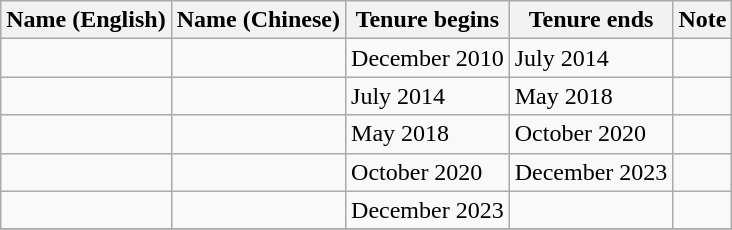<table class="wikitable">
<tr>
<th>Name (English)</th>
<th>Name (Chinese)</th>
<th>Tenure begins</th>
<th>Tenure ends</th>
<th>Note</th>
</tr>
<tr>
<td></td>
<td></td>
<td>December 2010</td>
<td>July 2014</td>
<td></td>
</tr>
<tr>
<td></td>
<td></td>
<td>July 2014</td>
<td>May 2018</td>
<td></td>
</tr>
<tr>
<td></td>
<td></td>
<td>May 2018</td>
<td>October 2020</td>
<td></td>
</tr>
<tr>
<td></td>
<td></td>
<td>October 2020</td>
<td>December 2023</td>
<td></td>
</tr>
<tr>
<td></td>
<td></td>
<td>December 2023</td>
<td></td>
<td></td>
</tr>
<tr>
</tr>
</table>
